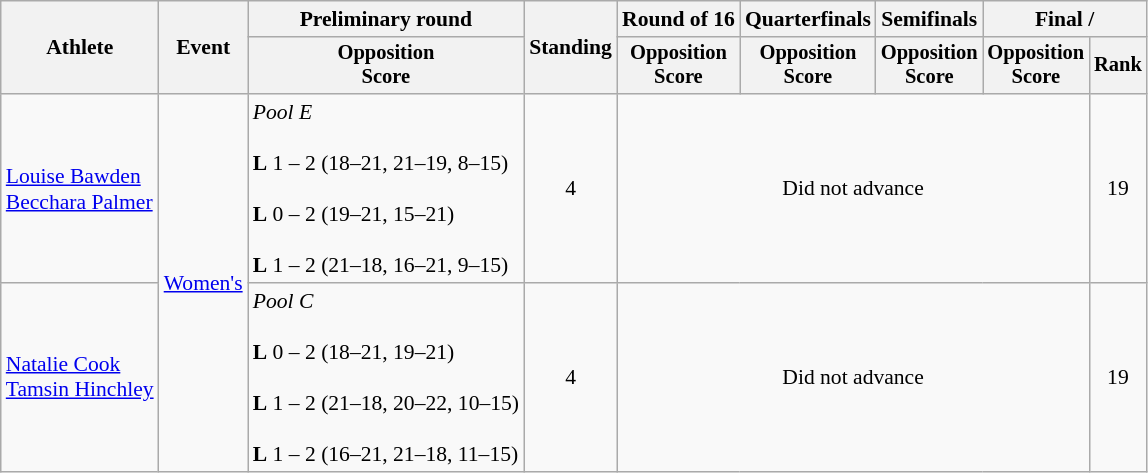<table class=wikitable style="font-size:90%">
<tr>
<th rowspan="2">Athlete</th>
<th rowspan="2">Event</th>
<th>Preliminary round</th>
<th rowspan="2">Standing</th>
<th>Round of 16</th>
<th>Quarterfinals</th>
<th>Semifinals</th>
<th colspan=2>Final / </th>
</tr>
<tr style="font-size:95%">
<th>Opposition<br>Score</th>
<th>Opposition<br>Score</th>
<th>Opposition<br>Score</th>
<th>Opposition<br>Score</th>
<th>Opposition<br>Score</th>
<th>Rank</th>
</tr>
<tr align=center>
<td align=left><a href='#'>Louise Bawden</a><br><a href='#'>Becchara Palmer</a></td>
<td rowspan=2 align=left><a href='#'>Women's</a></td>
<td align=left><em>Pool E</em><br><br><strong>L</strong> 1 – 2 (18–21, 21–19, 8–15) <br><br><strong>L</strong> 0 – 2 (19–21, 15–21) <br><br><strong>L</strong> 1 – 2 (21–18, 16–21, 9–15)</td>
<td>4</td>
<td colspan=4>Did not advance</td>
<td>19</td>
</tr>
<tr align=center>
<td align=left><a href='#'>Natalie Cook</a><br><a href='#'>Tamsin Hinchley</a></td>
<td align=left><em>Pool C</em><br><br><strong>L</strong> 0 – 2 (18–21, 19–21)<br><br><strong>L</strong> 1 – 2 (21–18, 20–22, 10–15)<br><br><strong>L</strong> 1 – 2 (16–21, 21–18, 11–15)</td>
<td>4</td>
<td colspan=4>Did not advance</td>
<td>19</td>
</tr>
</table>
